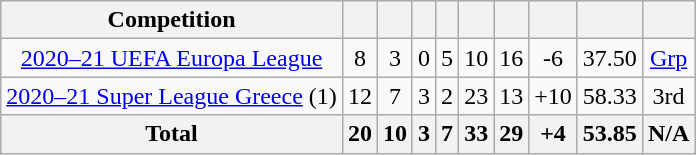<table class="wikitable" style="text-align:center">
<tr>
<th>Competition</th>
<th></th>
<th></th>
<th></th>
<th></th>
<th></th>
<th></th>
<th></th>
<th></th>
<th></th>
</tr>
<tr>
<td><a href='#'>2020–21 UEFA Europa League</a></td>
<td>8</td>
<td>3</td>
<td>0</td>
<td>5</td>
<td>10</td>
<td>16</td>
<td>-6</td>
<td>37.50</td>
<td><a href='#'>Grp</a></td>
</tr>
<tr>
<td><a href='#'>2020–21 Super League Greece</a> (1)</td>
<td>12</td>
<td>7</td>
<td>3</td>
<td>2</td>
<td>23</td>
<td>13</td>
<td>+10</td>
<td>58.33</td>
<td>3rd</td>
</tr>
<tr>
<th>Total</th>
<th>20</th>
<th>10</th>
<th>3</th>
<th>7</th>
<th>33</th>
<th>29</th>
<th>+4</th>
<th>53.85</th>
<th>N/A</th>
</tr>
</table>
